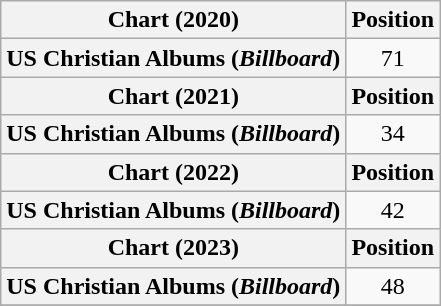<table class="wikitable sortable plainrowheaders" style="text-align:center">
<tr>
<th scope="col">Chart (2020)</th>
<th scope="col">Position</th>
</tr>
<tr>
<th scope="row">US Christian Albums (<em>Billboard</em>)</th>
<td>71</td>
</tr>
<tr>
<th scope="col">Chart (2021)</th>
<th scope="col">Position</th>
</tr>
<tr>
<th scope="row">US Christian Albums (<em>Billboard</em>)</th>
<td>34</td>
</tr>
<tr>
<th scope="col">Chart (2022)</th>
<th scope="col">Position</th>
</tr>
<tr>
<th scope="row">US Christian Albums (<em>Billboard</em>)</th>
<td>42</td>
</tr>
<tr>
<th scope="col">Chart (2023)</th>
<th scope="col">Position</th>
</tr>
<tr>
<th scope="row">US Christian Albums (<em>Billboard</em>)</th>
<td>48</td>
</tr>
<tr>
</tr>
</table>
